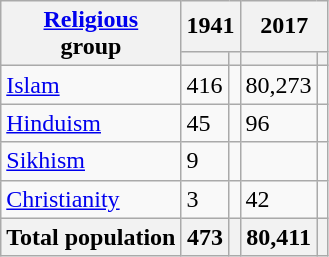<table class="wikitable sortable">
<tr>
<th rowspan="2"><a href='#'>Religious</a><br>group</th>
<th colspan="2">1941</th>
<th colspan="2">2017</th>
</tr>
<tr>
<th><a href='#'></a></th>
<th></th>
<th></th>
<th></th>
</tr>
<tr>
<td><a href='#'>Islam</a> </td>
<td>416</td>
<td></td>
<td>80,273</td>
<td></td>
</tr>
<tr>
<td><a href='#'>Hinduism</a> </td>
<td>45</td>
<td></td>
<td>96</td>
<td></td>
</tr>
<tr>
<td><a href='#'>Sikhism</a> </td>
<td>9</td>
<td></td>
<td></td>
<td></td>
</tr>
<tr>
<td><a href='#'>Christianity</a> </td>
<td>3</td>
<td></td>
<td>42</td>
<td></td>
</tr>
<tr>
<th>Total population</th>
<th>473</th>
<th></th>
<th>80,411</th>
<th></th>
</tr>
</table>
